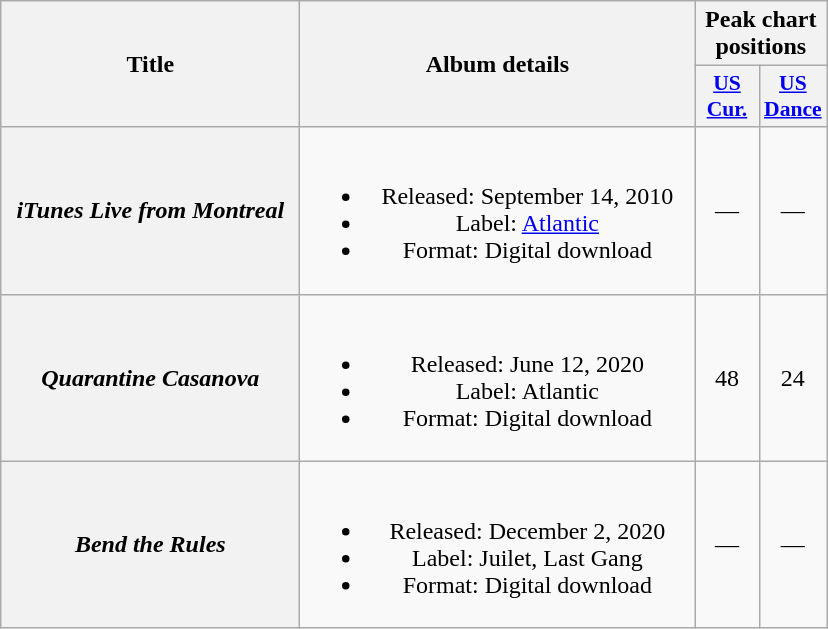<table class="wikitable plainrowheaders" style="text-align:center;">
<tr>
<th scope="col" rowspan="2" style="width:12em;">Title</th>
<th scope="col" rowspan="2" style="width:16em;">Album details</th>
<th scope="col" colspan="2">Peak chart positions</th>
</tr>
<tr>
<th scope="col" style="width:2.5em;font-size:90%;"><a href='#'>US<br>Cur.</a><br></th>
<th scope="col" style="width:2.5em;font-size:90%;"><a href='#'>US Dance</a><br></th>
</tr>
<tr>
<th scope="row"><em>iTunes Live from Montreal</em></th>
<td><br><ul><li>Released: September 14, 2010</li><li>Label: <a href='#'>Atlantic</a></li><li>Format: Digital download</li></ul></td>
<td>—</td>
<td>—</td>
</tr>
<tr>
<th scope="row"><em>Quarantine Casanova</em></th>
<td><br><ul><li>Released: June 12, 2020</li><li>Label: Atlantic</li><li>Format: Digital download</li></ul></td>
<td>48</td>
<td>24</td>
</tr>
<tr>
<th scope="row"><em>Bend the Rules</em></th>
<td><br><ul><li>Released: December 2, 2020</li><li>Label: Juilet, Last Gang</li><li>Format: Digital download</li></ul></td>
<td>—</td>
<td>—</td>
</tr>
</table>
